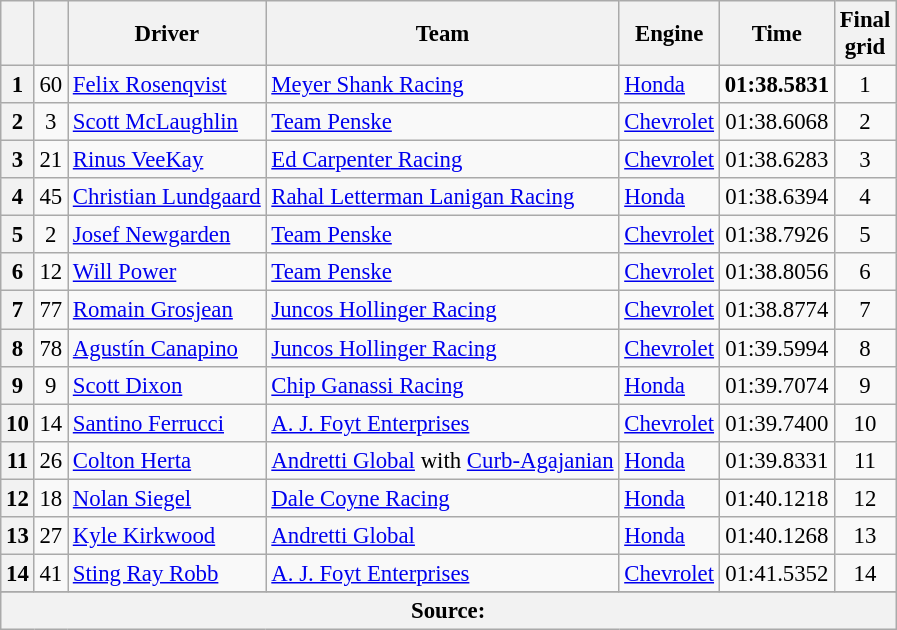<table class="wikitable sortable" style="font-size: 95%;">
<tr>
<th></th>
<th></th>
<th>Driver</th>
<th>Team</th>
<th>Engine</th>
<th>Time</th>
<th>Final<br>grid</th>
</tr>
<tr>
<th>1</th>
<td align="center">60</td>
<td> <a href='#'>Felix Rosenqvist</a></td>
<td><a href='#'>Meyer Shank Racing</a></td>
<td><a href='#'>Honda</a></td>
<td align="center"><strong>01:38.5831</strong></td>
<td align="center">1</td>
</tr>
<tr>
<th>2</th>
<td align="center">3</td>
<td> <a href='#'>Scott McLaughlin</a></td>
<td><a href='#'>Team Penske</a></td>
<td><a href='#'>Chevrolet</a></td>
<td align="center">01:38.6068</td>
<td align="center">2</td>
</tr>
<tr>
<th>3</th>
<td align="center">21</td>
<td> <a href='#'>Rinus VeeKay</a></td>
<td><a href='#'>Ed Carpenter Racing</a></td>
<td><a href='#'>Chevrolet</a></td>
<td align="center">01:38.6283</td>
<td align="center">3</td>
</tr>
<tr>
<th>4</th>
<td align="center">45</td>
<td> <a href='#'>Christian Lundgaard</a></td>
<td><a href='#'>Rahal Letterman Lanigan Racing</a></td>
<td><a href='#'>Honda</a></td>
<td align="center">01:38.6394</td>
<td align="center">4</td>
</tr>
<tr>
<th>5</th>
<td align="center">2</td>
<td> <a href='#'>Josef Newgarden</a></td>
<td><a href='#'>Team Penske</a></td>
<td><a href='#'>Chevrolet</a></td>
<td align="center">01:38.7926</td>
<td align="center">5</td>
</tr>
<tr>
<th>6</th>
<td align="center">12</td>
<td> <a href='#'>Will Power</a></td>
<td><a href='#'>Team Penske</a></td>
<td><a href='#'>Chevrolet</a></td>
<td align="center">01:38.8056</td>
<td align="center">6</td>
</tr>
<tr>
<th>7</th>
<td align="center">77</td>
<td> <a href='#'>Romain Grosjean</a></td>
<td><a href='#'>Juncos Hollinger Racing</a></td>
<td><a href='#'>Chevrolet</a></td>
<td align="center">01:38.8774</td>
<td align="center">7</td>
</tr>
<tr>
<th>8</th>
<td align="center">78</td>
<td> <a href='#'>Agustín Canapino</a></td>
<td><a href='#'>Juncos Hollinger Racing</a></td>
<td><a href='#'>Chevrolet</a></td>
<td align="center">01:39.5994</td>
<td align="center">8</td>
</tr>
<tr>
<th>9</th>
<td align="center">9</td>
<td> <a href='#'>Scott Dixon</a></td>
<td><a href='#'>Chip Ganassi Racing</a></td>
<td><a href='#'>Honda</a></td>
<td align="center">01:39.7074</td>
<td align="center">9</td>
</tr>
<tr>
<th>10</th>
<td align="center">14</td>
<td> <a href='#'>Santino Ferrucci</a></td>
<td><a href='#'>A. J. Foyt Enterprises</a></td>
<td><a href='#'>Chevrolet</a></td>
<td align="center">01:39.7400</td>
<td align="center">10</td>
</tr>
<tr>
<th>11</th>
<td align="center">26</td>
<td> <a href='#'>Colton Herta</a></td>
<td><a href='#'>Andretti Global</a> with <a href='#'>Curb-Agajanian</a></td>
<td><a href='#'>Honda</a></td>
<td align="center">01:39.8331</td>
<td align="center">11</td>
</tr>
<tr>
<th>12</th>
<td align="center">18</td>
<td> <a href='#'>Nolan Siegel</a> <strong></strong></td>
<td><a href='#'>Dale Coyne Racing</a></td>
<td><a href='#'>Honda</a></td>
<td align="center">01:40.1218</td>
<td align="center">12</td>
</tr>
<tr>
<th>13</th>
<td align="center">27</td>
<td> <a href='#'>Kyle Kirkwood</a></td>
<td><a href='#'>Andretti Global</a></td>
<td><a href='#'>Honda</a></td>
<td align="center">01:40.1268</td>
<td align="center">13</td>
</tr>
<tr>
<th>14</th>
<td align="center">41</td>
<td> <a href='#'>Sting Ray Robb</a></td>
<td><a href='#'>A. J. Foyt Enterprises</a></td>
<td><a href='#'>Chevrolet</a></td>
<td align="center">01:41.5352</td>
<td align="center">14</td>
</tr>
<tr>
</tr>
<tr class="sortbottom">
<th colspan="7">Source:</th>
</tr>
</table>
